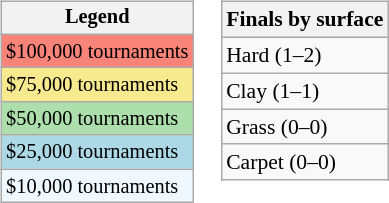<table>
<tr valign=top>
<td><br><table class=wikitable style="font-size:85%">
<tr>
<th>Legend</th>
</tr>
<tr style="background:#f88379;">
<td>$100,000 tournaments</td>
</tr>
<tr style="background:#f7e98e;">
<td>$75,000 tournaments</td>
</tr>
<tr style="background:#addfad;">
<td>$50,000 tournaments</td>
</tr>
<tr style="background:lightblue;">
<td>$25,000 tournaments</td>
</tr>
<tr style="background:#f0f8ff;">
<td>$10,000 tournaments</td>
</tr>
</table>
</td>
<td><br><table class=wikitable style="font-size:90%">
<tr>
<th>Finals by surface</th>
</tr>
<tr>
<td>Hard (1–2)</td>
</tr>
<tr>
<td>Clay (1–1)</td>
</tr>
<tr>
<td>Grass (0–0)</td>
</tr>
<tr>
<td>Carpet (0–0)</td>
</tr>
</table>
</td>
</tr>
</table>
